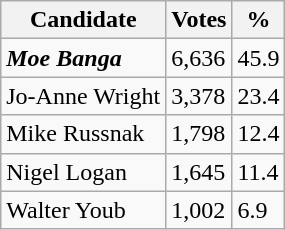<table class="wikitable" align="left">
<tr>
<th>Candidate</th>
<th>Votes</th>
<th>%</th>
</tr>
<tr>
<td><strong><em>Moe Banga</em></strong></td>
<td>6,636</td>
<td>45.9</td>
</tr>
<tr>
<td>Jo-Anne Wright</td>
<td>3,378</td>
<td>23.4</td>
</tr>
<tr>
<td>Mike Russnak</td>
<td>1,798</td>
<td>12.4</td>
</tr>
<tr>
<td>Nigel Logan</td>
<td>1,645</td>
<td>11.4</td>
</tr>
<tr>
<td>Walter Youb</td>
<td>1,002</td>
<td>6.9</td>
</tr>
</table>
